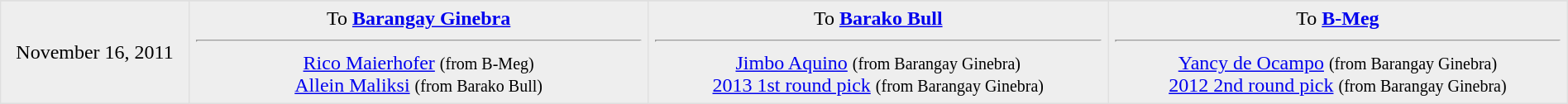<table border=1 style="border-collapse:collapse; text-align: center; width: 100%" bordercolor="#DFDFDF"  cellpadding="5">
<tr>
</tr>
<tr bgcolor="eeeeee">
<td style="width:12%">November 16, 2011</td>
<td style="width:29.3%" valign="top">To <strong><a href='#'>Barangay Ginebra</a></strong><hr><a href='#'>Rico Maierhofer</a> <small>(from B-Meg)</small> <br> <a href='#'>Allein Maliksi</a> <small>(from Barako Bull)</small></td>
<td style="width:29.3%" valign="top">To <strong><a href='#'>Barako Bull</a></strong><hr><a href='#'>Jimbo Aquino</a> <small>(from Barangay Ginebra)</small> <br> <a href='#'>2013 1st round pick</a> <small>(from Barangay Ginebra)</small></td>
<td style="width:29.3%" valign="top">To <strong><a href='#'>B-Meg</a></strong><hr><a href='#'>Yancy de Ocampo</a>  <small>(from Barangay Ginebra)</small> <br> <a href='#'>2012 2nd round pick</a> <small>(from Barangay Ginebra)</small></td>
</tr>
</table>
